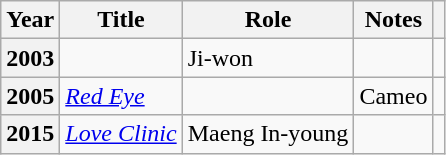<table class="wikitable plainrowheaders sortable">
<tr>
<th scope="col">Year</th>
<th scope="col">Title</th>
<th scope="col">Role</th>
<th scope="col">Notes</th>
<th scope="col" class="unsortable"></th>
</tr>
<tr>
<th scope="row">2003</th>
<td><em></em></td>
<td>Ji-won</td>
<td></td>
<td style="text-align:center"></td>
</tr>
<tr>
<th scope="row">2005</th>
<td><em><a href='#'>Red Eye</a></em></td>
<td></td>
<td>Cameo</td>
<td style="text-align:center"></td>
</tr>
<tr>
<th scope="row">2015</th>
<td><em><a href='#'>Love Clinic</a></em></td>
<td>Maeng In-young</td>
<td></td>
<td style="text-align:center"></td>
</tr>
</table>
